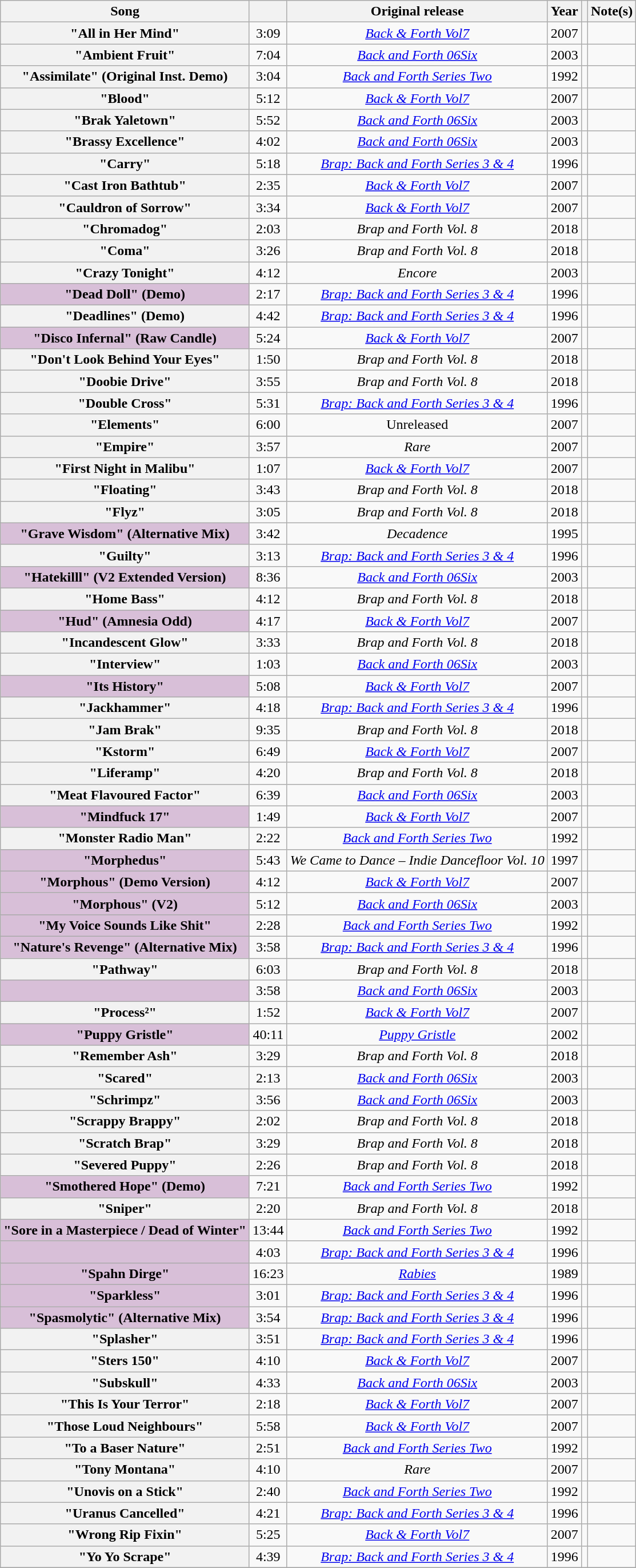<table class="wikitable sortable plainrowheaders" style="text-align:center;">
<tr>
<th scope="col">Song</th>
<th scope="col"></th>
<th scope="col" data-sort-type="text">Original release</th>
<th scope="col">Year</th>
<th scope="col" class="unsortable"></th>
<th scope="col" class="unsortable">Note(s)</th>
</tr>
<tr>
<th scope=row>"All in Her Mind"</th>
<td>3:09</td>
<td><em><a href='#'>Back & Forth Vol7</a></em></td>
<td>2007</td>
<td></td>
<td></td>
</tr>
<tr>
<th scope=row>"Ambient Fruit"</th>
<td>7:04</td>
<td><em><a href='#'>Back and Forth 06Six</a></em></td>
<td>2003</td>
<td></td>
<td></td>
</tr>
<tr>
<th scope=row>"Assimilate" (Original Inst. Demo)</th>
<td>3:04</td>
<td><em><a href='#'>Back and Forth Series Two</a></em></td>
<td>1992</td>
<td></td>
<td></td>
</tr>
<tr>
<th scope=row>"Blood"</th>
<td>5:12</td>
<td><em><a href='#'>Back & Forth Vol7</a></em></td>
<td>2007</td>
<td></td>
<td></td>
</tr>
<tr>
<th scope=row>"Brak Yaletown"</th>
<td>5:52</td>
<td><em><a href='#'>Back and Forth 06Six</a></em></td>
<td>2003</td>
<td></td>
<td></td>
</tr>
<tr>
<th scope=row>"Brassy Excellence"</th>
<td>4:02</td>
<td><em><a href='#'>Back and Forth 06Six</a></em></td>
<td>2003</td>
<td></td>
<td></td>
</tr>
<tr>
<th scope=row>"Carry"</th>
<td>5:18</td>
<td><em><a href='#'>Brap: Back and Forth Series 3 & 4</a></em></td>
<td>1996</td>
<td></td>
<td></td>
</tr>
<tr>
<th scope=row>"Cast Iron Bathtub"</th>
<td>2:35</td>
<td><em><a href='#'>Back & Forth Vol7</a></em></td>
<td>2007</td>
<td></td>
<td></td>
</tr>
<tr>
<th scope=row>"Cauldron of Sorrow"</th>
<td>3:34</td>
<td><em><a href='#'>Back & Forth Vol7</a></em></td>
<td>2007</td>
<td></td>
<td></td>
</tr>
<tr>
<th scope=row>"Chromadog"</th>
<td>2:03</td>
<td><em>Brap and Forth Vol. 8</em></td>
<td>2018</td>
<td></td>
<td></td>
</tr>
<tr>
<th scope=row>"Coma"</th>
<td>3:26</td>
<td><em>Brap and Forth Vol. 8</em></td>
<td>2018</td>
<td></td>
<td></td>
</tr>
<tr>
<th scope=row>"Crazy Tonight"</th>
<td>4:12</td>
<td><em>Encore</em></td>
<td>2003</td>
<td></td>
<td></td>
</tr>
<tr>
<th scope=row style="background-color:#D8BFD8">"Dead Doll" (Demo) </th>
<td>2:17</td>
<td><em><a href='#'>Brap: Back and Forth Series 3 & 4</a></em></td>
<td>1996</td>
<td></td>
<td></td>
</tr>
<tr>
<th scope=row>"Deadlines" (Demo)</th>
<td>4:42</td>
<td><em><a href='#'>Brap: Back and Forth Series 3 & 4</a></em></td>
<td>1996</td>
<td></td>
<td></td>
</tr>
<tr>
<th scope=row style="background-color:#D8BFD8">"Disco Infernal" (Raw Candle) </th>
<td>5:24</td>
<td><em><a href='#'>Back & Forth Vol7</a></em></td>
<td>2007</td>
<td></td>
<td></td>
</tr>
<tr>
<th scope=row>"Don't Look Behind Your Eyes"</th>
<td>1:50</td>
<td><em>Brap and Forth Vol. 8</em></td>
<td>2018</td>
<td></td>
<td></td>
</tr>
<tr>
<th scope=row>"Doobie Drive"</th>
<td>3:55</td>
<td><em>Brap and Forth Vol. 8</em></td>
<td>2018</td>
<td></td>
<td></td>
</tr>
<tr>
<th scope=row>"Double Cross"</th>
<td>5:31</td>
<td><em><a href='#'>Brap: Back and Forth Series 3 & 4</a></em></td>
<td>1996</td>
<td></td>
<td></td>
</tr>
<tr>
<th scope=row>"Elements"</th>
<td>6:00</td>
<td>Unreleased</td>
<td>2007</td>
<td></td>
<td></td>
</tr>
<tr>
<th scope=row>"Empire"</th>
<td>3:57</td>
<td><em>Rare</em></td>
<td>2007</td>
<td></td>
<td></td>
</tr>
<tr>
<th scope=row>"First Night in Malibu"</th>
<td>1:07</td>
<td><em><a href='#'>Back & Forth Vol7</a></em></td>
<td>2007</td>
<td></td>
<td></td>
</tr>
<tr>
<th scope=row>"Floating"</th>
<td>3:43</td>
<td><em>Brap and Forth Vol. 8</em></td>
<td>2018</td>
<td></td>
<td></td>
</tr>
<tr>
<th scope=row>"Flyz"</th>
<td>3:05</td>
<td><em>Brap and Forth Vol. 8</em></td>
<td>2018</td>
<td></td>
<td></td>
</tr>
<tr>
<th scope=row style="background-color:#D8BFD8">"Grave Wisdom" (Alternative Mix) </th>
<td>3:42</td>
<td><em>Decadence</em></td>
<td>1995</td>
<td></td>
<td></td>
</tr>
<tr>
<th scope=row>"Guilty"</th>
<td>3:13</td>
<td><em><a href='#'>Brap: Back and Forth Series 3 & 4</a></em></td>
<td>1996</td>
<td></td>
<td></td>
</tr>
<tr>
<th scope=row style="background-color:#D8BFD8">"Hatekilll" (V2 Extended Version) </th>
<td>8:36</td>
<td><em><a href='#'>Back and Forth 06Six</a></em></td>
<td>2003</td>
<td></td>
<td></td>
</tr>
<tr>
<th scope=row>"Home Bass"</th>
<td>4:12</td>
<td><em>Brap and Forth Vol. 8</em></td>
<td>2018</td>
<td></td>
<td></td>
</tr>
<tr>
<th scope=row style="background-color:#D8BFD8">"Hud" (Amnesia Odd) </th>
<td>4:17</td>
<td><em><a href='#'>Back & Forth Vol7</a></em></td>
<td>2007</td>
<td></td>
<td></td>
</tr>
<tr>
<th scope=row>"Incandescent Glow"</th>
<td>3:33</td>
<td><em>Brap and Forth Vol. 8</em></td>
<td>2018</td>
<td></td>
<td></td>
</tr>
<tr>
<th scope=row>"Interview"</th>
<td>1:03</td>
<td><em><a href='#'>Back and Forth 06Six</a></em></td>
<td>2003</td>
<td></td>
<td></td>
</tr>
<tr>
<th scope=row style="background-color:#D8BFD8">"Its History" </th>
<td>5:08</td>
<td><em><a href='#'>Back & Forth Vol7</a></em></td>
<td>2007</td>
<td></td>
<td></td>
</tr>
<tr>
<th scope=row>"Jackhammer"</th>
<td>4:18</td>
<td><em><a href='#'>Brap: Back and Forth Series 3 & 4</a></em></td>
<td>1996</td>
<td></td>
<td></td>
</tr>
<tr>
<th scope=row>"Jam Brak"</th>
<td>9:35</td>
<td><em>Brap and Forth Vol. 8</em></td>
<td>2018</td>
<td></td>
<td></td>
</tr>
<tr>
<th scope=row>"Kstorm"</th>
<td>6:49</td>
<td><em><a href='#'>Back & Forth Vol7</a></em></td>
<td>2007</td>
<td></td>
<td></td>
</tr>
<tr>
<th scope=row>"Liferamp"</th>
<td>4:20</td>
<td><em>Brap and Forth Vol. 8</em></td>
<td>2018</td>
<td></td>
<td></td>
</tr>
<tr>
<th scope=row>"Meat Flavoured Factor"</th>
<td>6:39</td>
<td><em><a href='#'>Back and Forth 06Six</a></em></td>
<td>2003</td>
<td></td>
<td></td>
</tr>
<tr>
<th scope=row style="background-color:#D8BFD8">"Mindfuck 17" </th>
<td>1:49</td>
<td><em><a href='#'>Back & Forth Vol7</a></em></td>
<td>2007</td>
<td></td>
<td></td>
</tr>
<tr>
<th scope=row>"Monster Radio Man"</th>
<td>2:22</td>
<td><em><a href='#'>Back and Forth Series Two</a></em></td>
<td>1992</td>
<td></td>
<td></td>
</tr>
<tr>
<th scope=row style="background-color:#D8BFD8">"Morphedus" </th>
<td>5:43</td>
<td><em>We Came to Dance – Indie Dancefloor Vol. 10</em></td>
<td>1997</td>
<td></td>
<td></td>
</tr>
<tr>
<th scope=row style="background-color:#D8BFD8">"Morphous" (Demo Version) </th>
<td>4:12</td>
<td><em><a href='#'>Back & Forth Vol7</a></em></td>
<td>2007</td>
<td></td>
<td></td>
</tr>
<tr>
<th scope=row style="background-color:#D8BFD8">"Morphous" (V2) </th>
<td>5:12</td>
<td><em><a href='#'>Back and Forth 06Six</a></em></td>
<td>2003</td>
<td></td>
<td></td>
</tr>
<tr>
<th scope=row style="background-color:#D8BFD8">"My Voice Sounds Like Shit" </th>
<td>2:28</td>
<td><em><a href='#'>Back and Forth Series Two</a></em></td>
<td>1992</td>
<td></td>
<td></td>
</tr>
<tr>
<th scope=row style="background-color:#D8BFD8">"Nature's Revenge" (Alternative Mix) </th>
<td>3:58</td>
<td><em><a href='#'>Brap: Back and Forth Series 3 & 4</a></em></td>
<td>1996</td>
<td></td>
<td></td>
</tr>
<tr>
<th scope=row>"Pathway"</th>
<td>6:03</td>
<td><em>Brap and Forth Vol. 8</em></td>
<td>2018</td>
<td></td>
<td></td>
</tr>
<tr>
<th scope=row style="background-color:#D8BFD8"> </th>
<td>3:58</td>
<td><em><a href='#'>Back and Forth 06Six</a></em></td>
<td>2003</td>
<td></td>
<td></td>
</tr>
<tr>
<th scope=row>"Process²"</th>
<td>1:52</td>
<td><em><a href='#'>Back & Forth Vol7</a></em></td>
<td>2007</td>
<td></td>
<td></td>
</tr>
<tr>
<th scope=row style="background-color:#D8BFD8">"Puppy Gristle" </th>
<td>40:11</td>
<td><em><a href='#'>Puppy Gristle</a></em></td>
<td>2002</td>
<td></td>
<td></td>
</tr>
<tr>
<th scope=row>"Remember Ash"</th>
<td>3:29</td>
<td><em>Brap and Forth Vol. 8</em></td>
<td>2018</td>
<td></td>
<td></td>
</tr>
<tr>
<th scope=row>"Scared"</th>
<td>2:13</td>
<td><em><a href='#'>Back and Forth 06Six</a></em></td>
<td>2003</td>
<td></td>
<td></td>
</tr>
<tr>
<th scope=row>"Schrimpz"</th>
<td>3:56</td>
<td><em><a href='#'>Back and Forth 06Six</a></em></td>
<td>2003</td>
<td></td>
<td></td>
</tr>
<tr>
<th scope=row>"Scrappy Brappy"</th>
<td>2:02</td>
<td><em>Brap and Forth Vol. 8</em></td>
<td>2018</td>
<td></td>
<td></td>
</tr>
<tr>
<th scope=row>"Scratch Brap"</th>
<td>3:29</td>
<td><em>Brap and Forth Vol. 8</em></td>
<td>2018</td>
<td></td>
<td></td>
</tr>
<tr>
<th scope=row>"Severed Puppy"</th>
<td>2:26</td>
<td><em>Brap and Forth Vol. 8</em></td>
<td>2018</td>
<td></td>
<td></td>
</tr>
<tr>
<th scope=row style="background-color:#D8BFD8">"Smothered Hope" (Demo) </th>
<td>7:21</td>
<td><em><a href='#'>Back and Forth Series Two</a></em></td>
<td>1992</td>
<td></td>
<td></td>
</tr>
<tr>
<th scope=row>"Sniper"</th>
<td>2:20</td>
<td><em>Brap and Forth Vol. 8</em></td>
<td>2018</td>
<td></td>
<td></td>
</tr>
<tr>
<th scope=row style="background-color:#D8BFD8">"Sore in a Masterpiece / Dead of Winter" </th>
<td>13:44</td>
<td><em><a href='#'>Back and Forth Series Two</a></em></td>
<td>1992</td>
<td></td>
<td></td>
</tr>
<tr>
<th scope=row style="background-color:#D8BFD8"> </th>
<td>4:03</td>
<td><em><a href='#'>Brap: Back and Forth Series 3 & 4</a></em></td>
<td>1996</td>
<td></td>
<td></td>
</tr>
<tr>
<th scope=row style="background-color:#D8BFD8">"Spahn Dirge" </th>
<td>16:23</td>
<td><em><a href='#'>Rabies</a></em></td>
<td>1989</td>
<td></td>
<td></td>
</tr>
<tr>
<th scope=row style="background-color:#D8BFD8">"Sparkless" </th>
<td>3:01</td>
<td><em><a href='#'>Brap: Back and Forth Series 3 & 4</a></em></td>
<td>1996</td>
<td></td>
<td></td>
</tr>
<tr>
<th scope=row style="background-color:#D8BFD8">"Spasmolytic" (Alternative Mix) </th>
<td>3:54</td>
<td><em><a href='#'>Brap: Back and Forth Series 3 & 4</a></em></td>
<td>1996</td>
<td></td>
<td></td>
</tr>
<tr>
<th scope=row>"Splasher"</th>
<td>3:51</td>
<td><em><a href='#'>Brap: Back and Forth Series 3 & 4</a></em></td>
<td>1996</td>
<td></td>
<td></td>
</tr>
<tr>
<th scope=row>"Sters 150"</th>
<td>4:10</td>
<td><em><a href='#'>Back & Forth Vol7</a></em></td>
<td>2007</td>
<td></td>
<td></td>
</tr>
<tr>
<th scope=row>"Subskull"</th>
<td>4:33</td>
<td><em><a href='#'>Back and Forth 06Six</a></em></td>
<td>2003</td>
<td></td>
<td></td>
</tr>
<tr>
<th scope=row>"This Is Your Terror"</th>
<td>2:18</td>
<td><em><a href='#'>Back & Forth Vol7</a></em></td>
<td>2007</td>
<td></td>
<td></td>
</tr>
<tr>
<th scope=row>"Those Loud Neighbours"</th>
<td>5:58</td>
<td><em><a href='#'>Back & Forth Vol7</a></em></td>
<td>2007</td>
<td></td>
<td></td>
</tr>
<tr>
<th scope=row>"To a Baser Nature"</th>
<td>2:51</td>
<td><em><a href='#'>Back and Forth Series Two</a></em></td>
<td>1992</td>
<td></td>
<td></td>
</tr>
<tr>
<th scope=row>"Tony Montana"</th>
<td>4:10</td>
<td><em>Rare</em></td>
<td>2007</td>
<td></td>
<td></td>
</tr>
<tr>
<th scope=row>"Unovis on a Stick"</th>
<td>2:40</td>
<td><em><a href='#'>Back and Forth Series Two</a></em></td>
<td>1992</td>
<td></td>
<td></td>
</tr>
<tr>
<th scope=row>"Uranus Cancelled"</th>
<td>4:21</td>
<td><em><a href='#'>Brap: Back and Forth Series 3 & 4</a></em></td>
<td>1996</td>
<td></td>
<td></td>
</tr>
<tr>
<th scope=row>"Wrong Rip Fixin"</th>
<td>5:25</td>
<td><em><a href='#'>Back & Forth Vol7</a></em></td>
<td>2007</td>
<td></td>
<td></td>
</tr>
<tr>
<th scope=row>"Yo Yo Scrape"</th>
<td>4:39</td>
<td><em><a href='#'>Brap: Back and Forth Series 3 & 4</a></em></td>
<td>1996</td>
<td></td>
<td></td>
</tr>
<tr>
</tr>
</table>
